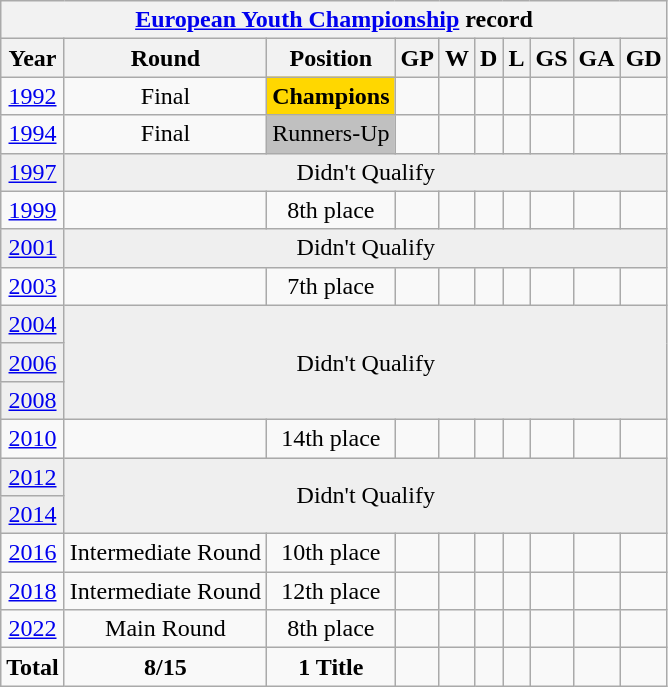<table class="wikitable" style="text-align: center;">
<tr>
<th colspan=10><a href='#'>European Youth Championship</a> record</th>
</tr>
<tr>
<th>Year</th>
<th>Round</th>
<th>Position</th>
<th>GP</th>
<th>W</th>
<th>D</th>
<th>L</th>
<th>GS</th>
<th>GA</th>
<th>GD</th>
</tr>
<tr bgcolor=>
<td> <a href='#'>1992</a></td>
<td>Final</td>
<td bgcolor=gold><strong>Champions</strong></td>
<td></td>
<td></td>
<td></td>
<td></td>
<td></td>
<td></td>
<td></td>
</tr>
<tr bgcolor=>
<td> <a href='#'>1994</a></td>
<td>Final</td>
<td bgcolor=silver>Runners-Up</td>
<td></td>
<td></td>
<td></td>
<td></td>
<td></td>
<td></td>
<td></td>
</tr>
<tr bgcolor=efefef>
<td> <a href='#'>1997</a></td>
<td colspan=10 rowspan=1>Didn't Qualify</td>
</tr>
<tr bgcolor=>
<td> <a href='#'>1999</a></td>
<td></td>
<td>8th place</td>
<td></td>
<td></td>
<td></td>
<td></td>
<td></td>
<td></td>
<td></td>
</tr>
<tr bgcolor=efefef>
<td> <a href='#'>2001</a></td>
<td colspan=10 rowspan=1>Didn't Qualify</td>
</tr>
<tr bgcolor=>
<td> <a href='#'>2003</a></td>
<td></td>
<td>7th place</td>
<td></td>
<td></td>
<td></td>
<td></td>
<td></td>
<td></td>
<td></td>
</tr>
<tr bgcolor=efefef>
<td> <a href='#'>2004</a></td>
<td colspan=10 rowspan=3>Didn't Qualify</td>
</tr>
<tr bgcolor=efefef>
<td> <a href='#'>2006</a></td>
</tr>
<tr bgcolor=efefef>
<td> <a href='#'>2008</a></td>
</tr>
<tr bgcolor=>
<td> <a href='#'>2010</a></td>
<td></td>
<td>14th place</td>
<td></td>
<td></td>
<td></td>
<td></td>
<td></td>
<td></td>
<td></td>
</tr>
<tr bgcolor=efefef>
<td> <a href='#'>2012</a></td>
<td colspan=10 rowspan=2>Didn't Qualify</td>
</tr>
<tr bgcolor=efefef>
<td> <a href='#'>2014</a></td>
</tr>
<tr bgcolor=>
<td> <a href='#'>2016</a></td>
<td>Intermediate Round</td>
<td>10th place</td>
<td></td>
<td></td>
<td></td>
<td></td>
<td></td>
<td></td>
<td></td>
</tr>
<tr bgcolor=>
<td> <a href='#'>2018</a></td>
<td>Intermediate Round</td>
<td>12th place</td>
<td></td>
<td></td>
<td></td>
<td></td>
<td></td>
<td></td>
<td></td>
</tr>
<tr>
<td> <a href='#'>2022</a></td>
<td>Main Round</td>
<td>8th place</td>
<td></td>
<td></td>
<td></td>
<td></td>
<td></td>
<td></td>
<td></td>
</tr>
<tr>
<td><strong>Total</strong></td>
<td><strong>8/15</strong></td>
<td><strong>1 Title</strong></td>
<td><strong> </strong></td>
<td><strong> </strong></td>
<td><strong> </strong></td>
<td><strong> </strong></td>
<td><strong> </strong></td>
<td><strong> </strong></td>
<td><strong> </strong></td>
</tr>
</table>
